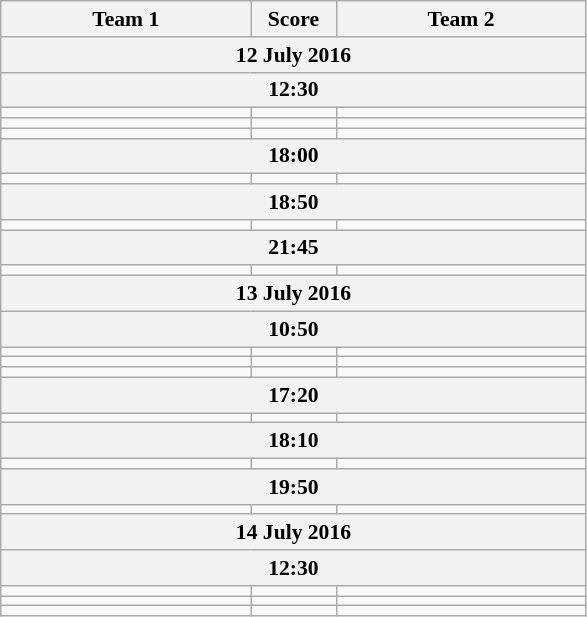<table class="wikitable" style="text-align: center; font-size:90% ">
<tr>
<th align="right" width="160">Team 1</th>
<th width="50">Score</th>
<th align="left" width="160">Team 2</th>
</tr>
<tr>
<th colspan=3>12 July 2016</th>
</tr>
<tr>
<th colspan=3>12:30</th>
</tr>
<tr>
<td align=right><strong></strong></td>
<td align=center></td>
<td align=left></td>
</tr>
<tr>
<td align=right><strong></strong></td>
<td align=center></td>
<td align=left></td>
</tr>
<tr>
<td align=right><strong></strong></td>
<td align=center></td>
<td align=left></td>
</tr>
<tr>
<th colspan=3>18:00</th>
</tr>
<tr>
<td align=right><strong></strong></td>
<td align=center></td>
<td align=left></td>
</tr>
<tr>
<th colspan=3>18:50</th>
</tr>
<tr>
<td align=right></td>
<td align=center></td>
<td align=left><strong></strong></td>
</tr>
<tr>
<th colspan=3>21:45</th>
</tr>
<tr>
<td align=right></td>
<td align=center></td>
<td align=left><strong></strong></td>
</tr>
<tr>
<th colspan=3>13 July 2016</th>
</tr>
<tr>
<th colspan=3>10:50</th>
</tr>
<tr>
<td align=right><strong></strong></td>
<td align=center></td>
<td align=left></td>
</tr>
<tr>
<td align=right><strong></strong></td>
<td align=center></td>
<td align=left></td>
</tr>
<tr>
<td align=right><strong></strong></td>
<td align=center></td>
<td align=left></td>
</tr>
<tr>
<th colspan=3>17:20</th>
</tr>
<tr>
<td align=right></td>
<td align=center></td>
<td align=left><strong></strong></td>
</tr>
<tr>
<th colspan=3>18:10</th>
</tr>
<tr>
<td align=right></td>
<td align=center></td>
<td align=left><strong></strong></td>
</tr>
<tr>
<th colspan=3>19:50</th>
</tr>
<tr>
<td align=right><strong></strong></td>
<td align=center></td>
<td align=left></td>
</tr>
<tr>
<th colspan=3>14 July 2016</th>
</tr>
<tr>
<th colspan=3>12:30</th>
</tr>
<tr>
<td align=right><strong></strong></td>
<td align=center></td>
<td align=left></td>
</tr>
<tr>
<td align=right><strong></strong></td>
<td align=center></td>
<td align=left></td>
</tr>
<tr>
<td align=right><strong></strong></td>
<td align=center></td>
<td align=left></td>
</tr>
</table>
